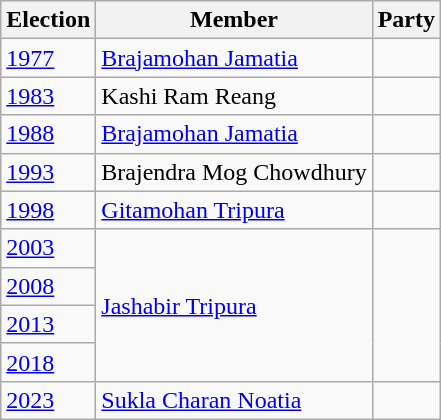<table class="wikitable sortable">
<tr>
<th>Election</th>
<th>Member</th>
<th colspan=2>Party</th>
</tr>
<tr>
<td><a href='#'>1977</a></td>
<td><a href='#'>Brajamohan Jamatia</a></td>
<td></td>
</tr>
<tr>
<td><a href='#'>1983</a></td>
<td>Kashi Ram Reang</td>
<td></td>
</tr>
<tr>
<td><a href='#'>1988</a></td>
<td><a href='#'>Brajamohan Jamatia</a></td>
<td></td>
</tr>
<tr>
<td><a href='#'>1993</a></td>
<td>Brajendra Mog Chowdhury</td>
<td></td>
</tr>
<tr>
<td><a href='#'>1998</a></td>
<td><a href='#'>Gitamohan Tripura</a></td>
<td></td>
</tr>
<tr>
<td><a href='#'>2003</a></td>
<td rowspan=4><a href='#'>Jashabir Tripura</a></td>
</tr>
<tr>
<td><a href='#'>2008</a></td>
</tr>
<tr>
<td><a href='#'>2013</a></td>
</tr>
<tr>
<td><a href='#'>2018</a></td>
</tr>
<tr>
<td><a href='#'>2023</a></td>
<td><a href='#'>Sukla Charan Noatia</a></td>
<td></td>
</tr>
</table>
